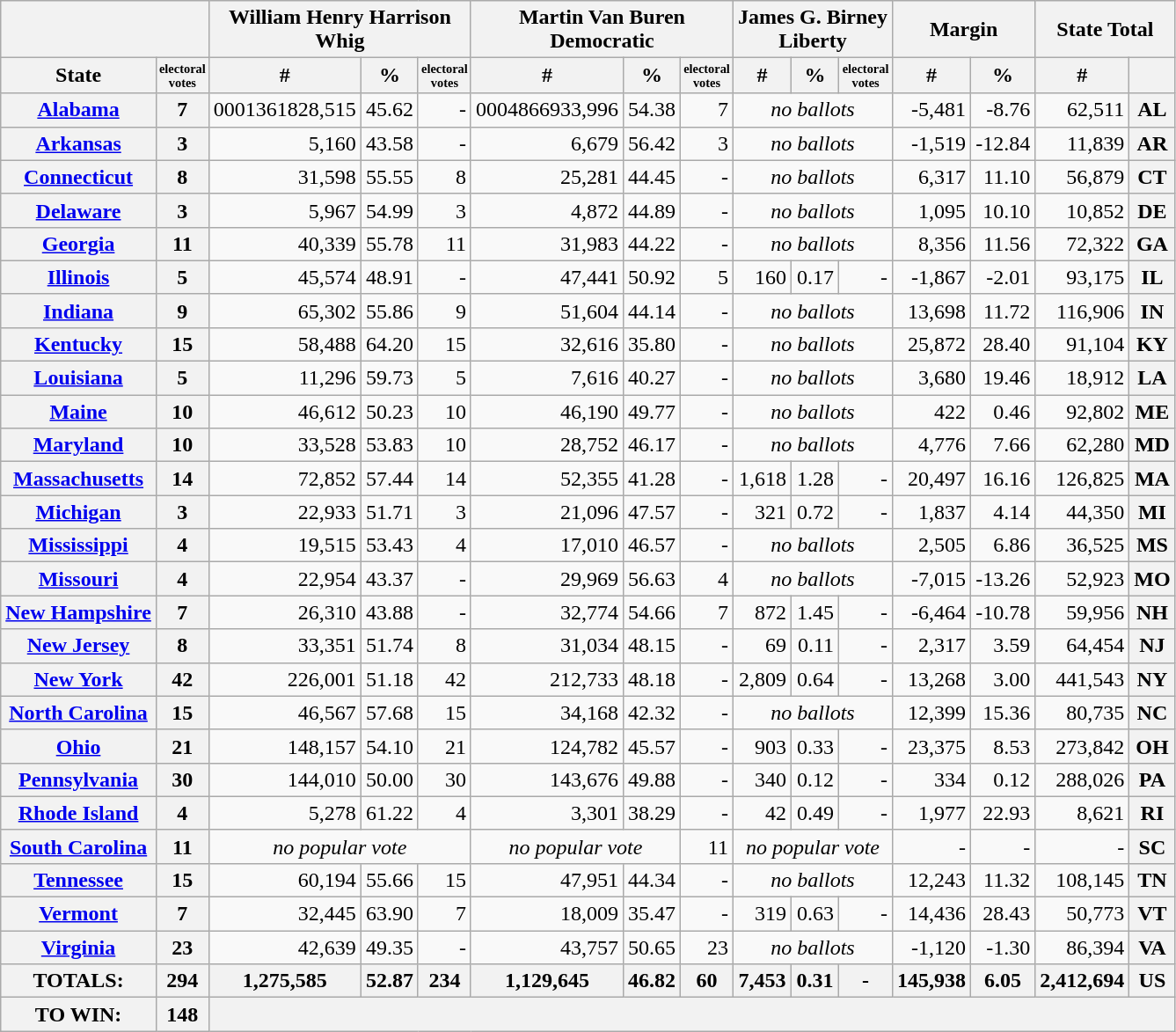<table class="wikitable sortable" style="text-align:right">
<tr>
<th colspan=2></th>
<th align=center colspan=3>William Henry Harrison<br>Whig</th>
<th align=center colspan=3>Martin Van Buren<br>Democratic</th>
<th align=center colspan=3>James G. Birney<br>Liberty</th>
<th colspan="2">Margin</th>
<th align=center colspan=2>State Total</th>
</tr>
<tr>
<th align=center>State</th>
<th style="text-align:center; font-size: 60%">electoral<br>votes</th>
<th align=center>#</th>
<th align=center>%</th>
<th style="text-align:center; font-size: 60%">electoral<br>votes</th>
<th align=center>#</th>
<th align=center>%</th>
<th style="text-align:center; font-size: 60%">electoral<br>votes</th>
<th align=center>#</th>
<th align=center>%</th>
<th style="text-align:center; font-size: 60%">electoral<br>votes</th>
<th>#</th>
<th>%</th>
<th align=center>#</th>
<th></th>
</tr>
<tr>
<th style"text-align:left"><a href='#'>Alabama</a></th>
<th>7</th>
<td><span>00013618</span>28,515</td>
<td>45.62</td>
<td>-</td>
<td><span>00048669</span>33,996</td>
<td>54.38</td>
<td>7</td>
<td colspan=3 align=center><em>no ballots</em></td>
<td>-5,481</td>
<td>-8.76</td>
<td>62,511</td>
<th>AL</th>
</tr>
<tr>
<th style"text-align:left"><a href='#'>Arkansas</a></th>
<th>3</th>
<td>5,160</td>
<td>43.58</td>
<td>-</td>
<td>6,679</td>
<td>56.42</td>
<td>3</td>
<td colspan=3 align=center><em>no ballots</em></td>
<td>-1,519</td>
<td>-12.84</td>
<td>11,839</td>
<th>AR</th>
</tr>
<tr>
<th style"text-align:left"><a href='#'>Connecticut</a></th>
<th>8</th>
<td>31,598</td>
<td>55.55</td>
<td>8</td>
<td>25,281</td>
<td>44.45</td>
<td>-</td>
<td colspan=3 align=center><em>no ballots</em></td>
<td>6,317</td>
<td>11.10</td>
<td>56,879</td>
<th>CT</th>
</tr>
<tr>
<th style"text-align:left"><a href='#'>Delaware</a></th>
<th>3</th>
<td>5,967</td>
<td>54.99</td>
<td>3</td>
<td>4,872</td>
<td>44.89</td>
<td>-</td>
<td colspan=3 align=center><em>no ballots</em></td>
<td>1,095</td>
<td>10.10</td>
<td>10,852</td>
<th>DE</th>
</tr>
<tr>
<th style"text-align:left"><a href='#'>Georgia</a></th>
<th>11</th>
<td>40,339</td>
<td>55.78</td>
<td>11</td>
<td>31,983</td>
<td>44.22</td>
<td>-</td>
<td colspan=3 align=center><em>no ballots</em></td>
<td>8,356</td>
<td>11.56</td>
<td>72,322</td>
<th>GA</th>
</tr>
<tr>
<th style"text-align:left"><a href='#'>Illinois</a></th>
<th>5</th>
<td>45,574</td>
<td>48.91</td>
<td>-</td>
<td>47,441</td>
<td>50.92</td>
<td>5</td>
<td>160</td>
<td>0.17</td>
<td>-</td>
<td>-1,867</td>
<td>-2.01</td>
<td>93,175</td>
<th>IL</th>
</tr>
<tr>
<th style"text-align:left"><a href='#'>Indiana</a></th>
<th>9</th>
<td>65,302</td>
<td>55.86</td>
<td>9</td>
<td>51,604</td>
<td>44.14</td>
<td>-</td>
<td colspan=3 align=center><em>no ballots</em></td>
<td>13,698</td>
<td>11.72</td>
<td>116,906</td>
<th>IN</th>
</tr>
<tr>
<th style"text-align:left"><a href='#'>Kentucky</a></th>
<th>15</th>
<td>58,488</td>
<td>64.20</td>
<td>15</td>
<td>32,616</td>
<td>35.80</td>
<td>-</td>
<td colspan=3 align=center><em>no ballots</em></td>
<td>25,872</td>
<td>28.40</td>
<td>91,104</td>
<th>KY</th>
</tr>
<tr>
<th style"text-align:left"><a href='#'>Louisiana</a></th>
<th>5</th>
<td>11,296</td>
<td>59.73</td>
<td>5</td>
<td>7,616</td>
<td>40.27</td>
<td>-</td>
<td colspan=3 align=center><em>no ballots</em></td>
<td>3,680</td>
<td>19.46</td>
<td>18,912</td>
<th>LA</th>
</tr>
<tr>
<th style"text-align:left"><a href='#'>Maine</a></th>
<th>10</th>
<td>46,612</td>
<td>50.23</td>
<td>10</td>
<td>46,190</td>
<td>49.77</td>
<td>-</td>
<td colspan=3 align=center><em>no ballots</em></td>
<td>422</td>
<td>0.46</td>
<td>92,802</td>
<th>ME</th>
</tr>
<tr>
<th style"text-align:left"><a href='#'>Maryland</a></th>
<th>10</th>
<td>33,528</td>
<td>53.83</td>
<td>10</td>
<td>28,752</td>
<td>46.17</td>
<td>-</td>
<td colspan=3 align=center><em>no ballots</em></td>
<td>4,776</td>
<td>7.66</td>
<td>62,280</td>
<th>MD</th>
</tr>
<tr>
<th style"text-align:left"><a href='#'>Massachusetts</a></th>
<th>14</th>
<td>72,852</td>
<td>57.44</td>
<td>14</td>
<td>52,355</td>
<td>41.28</td>
<td>-</td>
<td>1,618</td>
<td>1.28</td>
<td>-</td>
<td>20,497</td>
<td>16.16</td>
<td>126,825</td>
<th>MA</th>
</tr>
<tr>
<th style"text-align:left"><a href='#'>Michigan</a></th>
<th>3</th>
<td>22,933</td>
<td>51.71</td>
<td>3</td>
<td>21,096</td>
<td>47.57</td>
<td>-</td>
<td>321</td>
<td>0.72</td>
<td>-</td>
<td>1,837</td>
<td>4.14</td>
<td>44,350</td>
<th>MI</th>
</tr>
<tr>
<th style"text-align:left"><a href='#'>Mississippi</a></th>
<th>4</th>
<td>19,515</td>
<td>53.43</td>
<td>4</td>
<td>17,010</td>
<td>46.57</td>
<td>-</td>
<td colspan=3 align=center><em>no ballots</em></td>
<td>2,505</td>
<td>6.86</td>
<td>36,525</td>
<th>MS</th>
</tr>
<tr>
<th style"text-align:left"><a href='#'>Missouri</a></th>
<th>4</th>
<td>22,954</td>
<td>43.37</td>
<td>-</td>
<td>29,969</td>
<td>56.63</td>
<td>4</td>
<td colspan=3 align=center><em>no ballots</em></td>
<td>-7,015</td>
<td>-13.26</td>
<td>52,923</td>
<th>MO</th>
</tr>
<tr>
<th style"text-align:left"><a href='#'>New Hampshire</a></th>
<th>7</th>
<td>26,310</td>
<td>43.88</td>
<td>-</td>
<td>32,774</td>
<td>54.66</td>
<td>7</td>
<td>872</td>
<td>1.45</td>
<td>-</td>
<td>-6,464</td>
<td>-10.78</td>
<td>59,956</td>
<th>NH</th>
</tr>
<tr>
<th style"text-align:left"><a href='#'>New Jersey</a></th>
<th>8</th>
<td>33,351</td>
<td>51.74</td>
<td>8</td>
<td>31,034</td>
<td>48.15</td>
<td>-</td>
<td>69</td>
<td>0.11</td>
<td>-</td>
<td>2,317</td>
<td>3.59</td>
<td>64,454</td>
<th>NJ</th>
</tr>
<tr>
<th style"text-align:left"><a href='#'>New York</a></th>
<th>42</th>
<td>226,001</td>
<td>51.18</td>
<td>42</td>
<td>212,733</td>
<td>48.18</td>
<td>-</td>
<td>2,809</td>
<td>0.64</td>
<td>-</td>
<td>13,268</td>
<td>3.00</td>
<td>441,543</td>
<th>NY</th>
</tr>
<tr>
<th style"text-align:left"><a href='#'>North Carolina</a></th>
<th>15</th>
<td>46,567</td>
<td>57.68</td>
<td>15</td>
<td>34,168</td>
<td>42.32</td>
<td>-</td>
<td colspan=3 align=center><em>no ballots</em></td>
<td>12,399</td>
<td>15.36</td>
<td>80,735</td>
<th>NC</th>
</tr>
<tr>
<th style"text-align:left"><a href='#'>Ohio</a></th>
<th>21</th>
<td>148,157</td>
<td>54.10</td>
<td>21</td>
<td>124,782</td>
<td>45.57</td>
<td>-</td>
<td>903</td>
<td>0.33</td>
<td>-</td>
<td>23,375</td>
<td>8.53</td>
<td>273,842</td>
<th>OH</th>
</tr>
<tr>
<th style"text-align:left"><a href='#'>Pennsylvania</a></th>
<th>30</th>
<td>144,010</td>
<td>50.00</td>
<td>30</td>
<td>143,676</td>
<td>49.88</td>
<td>-</td>
<td>340</td>
<td>0.12</td>
<td>-</td>
<td>334</td>
<td>0.12</td>
<td>288,026</td>
<th>PA</th>
</tr>
<tr>
<th style"text-align:left"><a href='#'>Rhode Island</a></th>
<th>4</th>
<td>5,278</td>
<td>61.22</td>
<td>4</td>
<td>3,301</td>
<td>38.29</td>
<td>-</td>
<td>42</td>
<td>0.49</td>
<td>-</td>
<td>1,977</td>
<td>22.93</td>
<td>8,621</td>
<th>RI</th>
</tr>
<tr>
<th style"text-align:left"><a href='#'>South Carolina</a></th>
<th>11</th>
<td colspan=3 align=center><em>no popular vote</em></td>
<td colspan=2 align=center><em>no popular vote</em></td>
<td>11</td>
<td colspan=3 align=center><em>no popular vote</em></td>
<td>-</td>
<td>-</td>
<td>-</td>
<th>SC</th>
</tr>
<tr>
<th style"text-align:left"><a href='#'>Tennessee</a></th>
<th>15</th>
<td>60,194</td>
<td>55.66</td>
<td>15</td>
<td>47,951</td>
<td>44.34</td>
<td>-</td>
<td colspan=3 align=center><em>no ballots</em></td>
<td>12,243</td>
<td>11.32</td>
<td>108,145</td>
<th>TN</th>
</tr>
<tr>
<th style"text-align:left"><a href='#'>Vermont</a></th>
<th>7</th>
<td>32,445</td>
<td>63.90</td>
<td>7</td>
<td>18,009</td>
<td>35.47</td>
<td>-</td>
<td>319</td>
<td>0.63</td>
<td>-</td>
<td>14,436</td>
<td>28.43</td>
<td>50,773</td>
<th>VT</th>
</tr>
<tr>
<th style"text-align:left"><a href='#'>Virginia</a></th>
<th>23</th>
<td>42,639</td>
<td>49.35</td>
<td>-</td>
<td>43,757</td>
<td>50.65</td>
<td>23</td>
<td colspan=3 align=center><em>no ballots</em></td>
<td>-1,120</td>
<td>-1.30</td>
<td>86,394</td>
<th>VA</th>
</tr>
<tr>
<th>TOTALS:</th>
<th>294</th>
<th>1,275,585</th>
<th>52.87</th>
<th>234</th>
<th>1,129,645</th>
<th>46.82</th>
<th>60</th>
<th>7,453</th>
<th>0.31</th>
<th>-</th>
<th>145,938</th>
<th>6.05</th>
<th>2,412,694</th>
<th>US</th>
</tr>
<tr>
<th>TO WIN:</th>
<th>148</th>
<th colspan="17"></th>
</tr>
</table>
